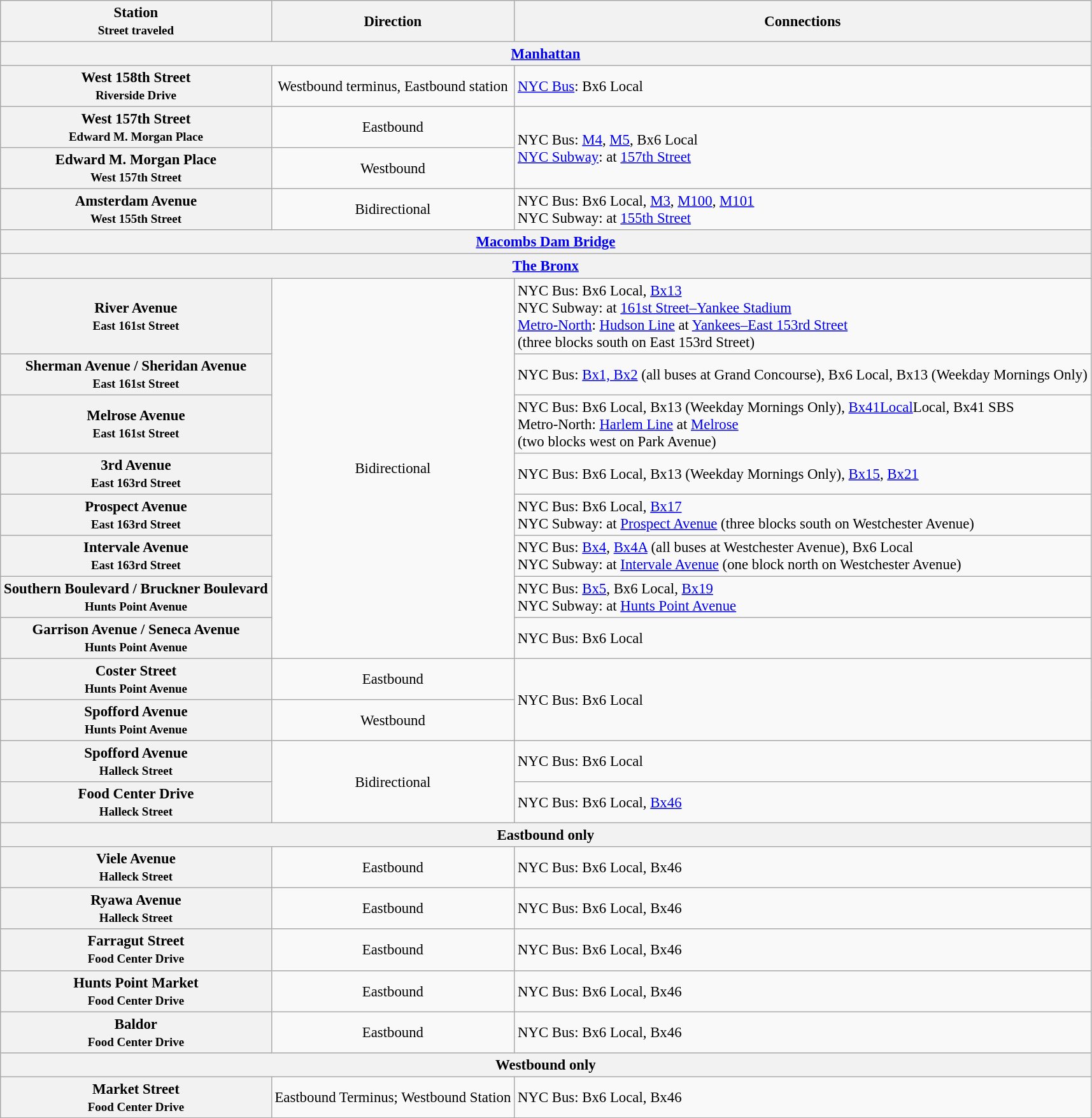<table class="wikitable collapsible" style="font-size: 95%;">
<tr>
<th>Station<br><small>Street traveled</small></th>
<th>Direction</th>
<th>Connections</th>
</tr>
<tr>
<th colspan="3" style="text-align:center;"><strong><a href='#'>Manhattan</a></strong></th>
</tr>
<tr>
<th>West 158th Street<br><small>Riverside Drive</small></th>
<td style="text-align:center;">Westbound terminus, Eastbound station</td>
<td><a href='#'>NYC Bus</a>: Bx6 Local</td>
</tr>
<tr>
<th>West 157th Street<br><small>Edward M. Morgan Place</small></th>
<td style="text-align:center;">Eastbound</td>
<td rowspan="2">NYC Bus: <a href='#'>M4</a>, <a href='#'>M5</a>, Bx6 Local<br><a href='#'>NYC Subway</a>:  at <a href='#'>157th Street</a></td>
</tr>
<tr>
<th>Edward M. Morgan Place<br><small>West 157th Street</small></th>
<td style="text-align:center;">Westbound</td>
</tr>
<tr>
<th>Amsterdam Avenue<br><small>West 155th Street</small></th>
<td style="text-align:center;">Bidirectional</td>
<td>NYC Bus: Bx6 Local, <a href='#'>M3</a>, <a href='#'>M100</a>, <a href='#'>M101</a><br>NYC Subway:  at <a href='#'>155th Street</a></td>
</tr>
<tr>
<th colspan="3" style="text-align:center;"><a href='#'>Macombs Dam Bridge</a></th>
</tr>
<tr>
<th colspan="3" style="text-align:center;"><a href='#'>The Bronx</a></th>
</tr>
<tr>
<th>River Avenue<br><small>East 161st Street</small></th>
<td rowspan="8" style="text-align:center;">Bidirectional</td>
<td>NYC Bus: Bx6 Local, <a href='#'>Bx13</a><br>NYC Subway:  at <a href='#'>161st Street–Yankee Stadium</a><br><a href='#'>Metro-North</a>: <a href='#'>Hudson Line</a> at <a href='#'>Yankees–East 153rd Street</a><br>(three blocks south on East 153rd Street)</td>
</tr>
<tr>
<th>Sherman Avenue / Sheridan Avenue<br><small>East 161st Street</small></th>
<td>NYC Bus: <a href='#'>Bx1, Bx2</a> (all buses at Grand Concourse), Bx6 Local, Bx13 (Weekday Mornings Only)</td>
</tr>
<tr>
<th>Melrose Avenue<br><small>East 161st Street</small></th>
<td>NYC Bus: Bx6 Local, Bx13 (Weekday Mornings Only), <a href='#'>Bx41Local</a>Local, Bx41 SBS<br>Metro-North: <a href='#'>Harlem Line</a> at <a href='#'>Melrose</a><br>(two blocks west on Park Avenue)</td>
</tr>
<tr>
<th>3rd Avenue<br><small>East 163rd Street</small></th>
<td>NYC Bus: Bx6 Local, Bx13 (Weekday Mornings Only), <a href='#'>Bx15</a>, <a href='#'>Bx21</a></td>
</tr>
<tr>
<th>Prospect Avenue<br><small>East 163rd Street</small></th>
<td>NYC Bus: Bx6 Local, <a href='#'>Bx17</a><br>NYC Subway:  at <a href='#'>Prospect Avenue</a> (three blocks south on Westchester Avenue)</td>
</tr>
<tr>
<th>Intervale Avenue<br><small>East 163rd Street</small></th>
<td>NYC Bus: <a href='#'>Bx4</a>, <a href='#'>Bx4A</a> (all buses at Westchester Avenue), Bx6 Local<br>NYC Subway:  at <a href='#'>Intervale Avenue</a> (one block north on Westchester Avenue)</td>
</tr>
<tr>
<th>Southern Boulevard / Bruckner Boulevard<br><small>Hunts Point Avenue</small></th>
<td>NYC Bus: <a href='#'>Bx5</a>, Bx6 Local, <a href='#'>Bx19</a><br>NYC Subway:  at <a href='#'>Hunts Point Avenue</a></td>
</tr>
<tr>
<th>Garrison Avenue / Seneca Avenue<br><small>Hunts Point Avenue</small></th>
<td>NYC Bus: Bx6 Local</td>
</tr>
<tr>
<th>Coster Street<br><small>Hunts Point Avenue</small></th>
<td style="text-align:center;">Eastbound</td>
<td rowspan="2">NYC Bus: Bx6 Local</td>
</tr>
<tr>
<th>Spofford Avenue<br><small>Hunts Point Avenue</small></th>
<td style="text-align:center;">Westbound</td>
</tr>
<tr>
<th>Spofford Avenue<br><small>Halleck Street</small></th>
<td rowspan="2" style="text-align:center;">Bidirectional</td>
<td>NYC Bus: Bx6 Local</td>
</tr>
<tr>
<th>Food Center Drive<br><small>Halleck Street</small></th>
<td>NYC Bus: Bx6 Local, <a href='#'>Bx46</a></td>
</tr>
<tr>
<th colspan="3">Eastbound only</th>
</tr>
<tr>
<th>Viele Avenue<br><small>Halleck Street</small></th>
<td style="text-align:center;">Eastbound</td>
<td>NYC Bus: Bx6 Local, Bx46</td>
</tr>
<tr>
<th>Ryawa Avenue<br><small>Halleck Street</small></th>
<td style="text-align:center;">Eastbound</td>
<td>NYC Bus: Bx6 Local, Bx46</td>
</tr>
<tr>
<th>Farragut Street<br><small>Food Center Drive</small></th>
<td style="text-align:center;">Eastbound</td>
<td>NYC Bus: Bx6 Local, Bx46</td>
</tr>
<tr>
<th>Hunts Point Market<br><small>Food Center Drive</small></th>
<td style="text-align:center;">Eastbound</td>
<td>NYC Bus: Bx6 Local, Bx46</td>
</tr>
<tr>
<th>Baldor<br><small>Food Center Drive</small></th>
<td style="text-align:center;">Eastbound</td>
<td>NYC Bus: Bx6 Local, Bx46</td>
</tr>
<tr>
<th colspan="3">Westbound only</th>
</tr>
<tr>
<th>Market Street<br><small>Food Center Drive</small></th>
<td style="text-align:center;">Eastbound Terminus; Westbound Station</td>
<td>NYC Bus: Bx6 Local, Bx46</td>
</tr>
</table>
